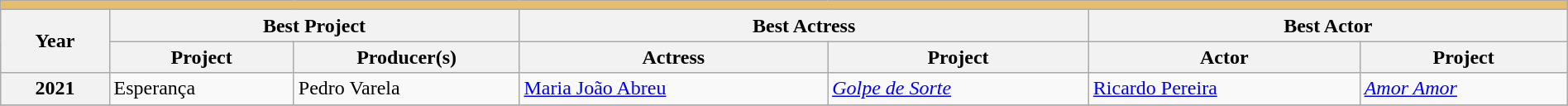<table class="wikitable sortable" width="100%">
<tr>
<td colspan="9" bgcolor="#e4be6d"></td>
</tr>
<tr>
<th colspan="1" rowspan="2" style="padding: 0 5px;">Year</th>
<th colspan="2">Best Project</th>
<th colspan="2">Best Actress</th>
<th colspan="2">Best Actor</th>
</tr>
<tr>
<th>Project</th>
<th>Producer(s)</th>
<th>Actress</th>
<th>Project</th>
<th>Actor</th>
<th>Project</th>
</tr>
<tr>
<th>2021</th>
<td>Esperança</td>
<td>Pedro Varela</td>
<td><a href='#'>Maria João Abreu</a></td>
<td><em><a href='#'>Golpe de Sorte</a></em></td>
<td><a href='#'>Ricardo Pereira</a></td>
<td><em><a href='#'>Amor Amor</a></em></td>
</tr>
<tr>
</tr>
</table>
